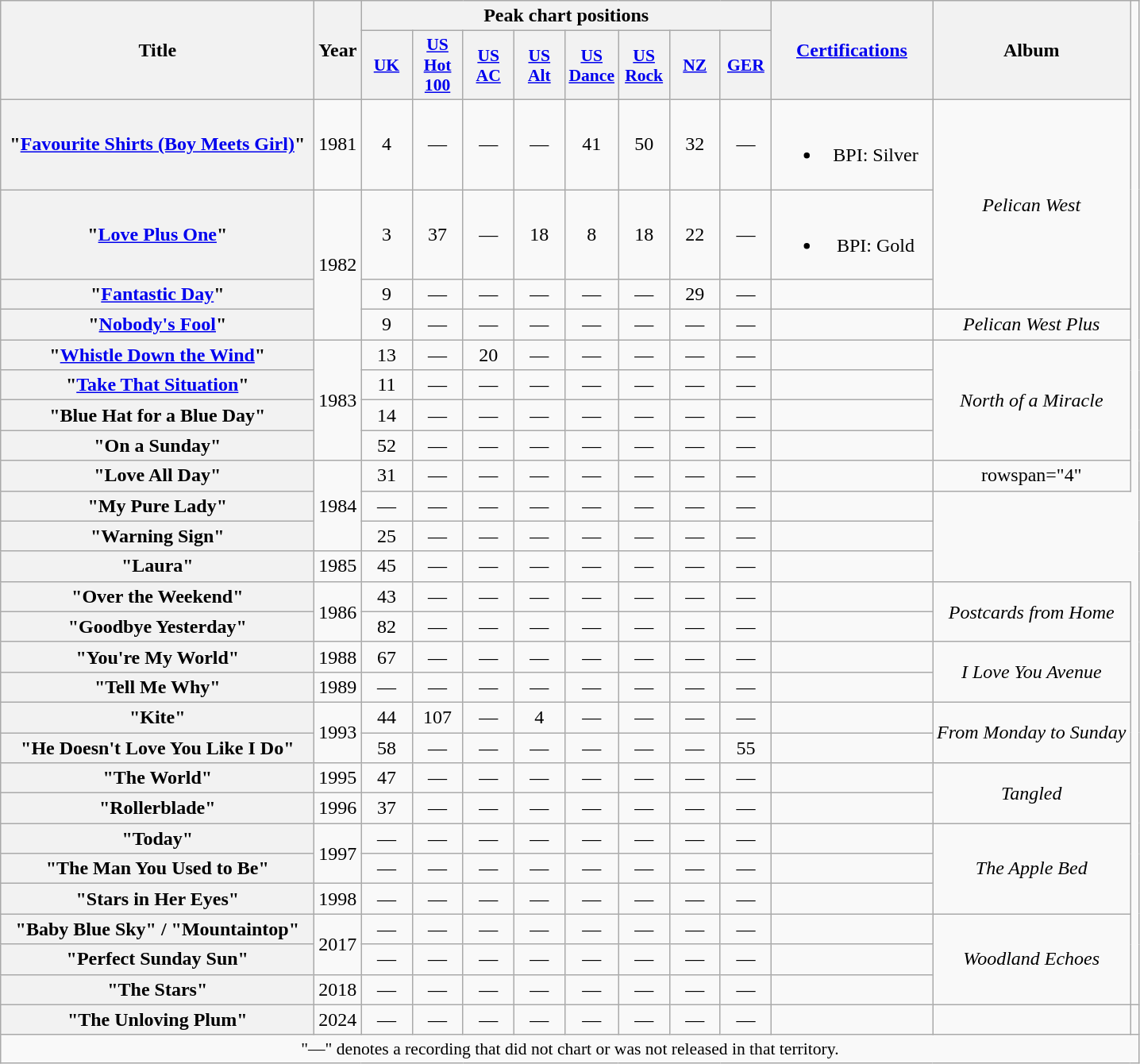<table class="wikitable plainrowheaders" style="text-align:center;">
<tr>
<th scope="col" rowspan="2" style="width:16em;">Title</th>
<th scope="col" rowspan="2">Year</th>
<th scope="col" colspan="8">Peak chart positions</th>
<th scope="col" rowspan="2" style="width:8em;"><a href='#'>Certifications</a></th>
<th scope="col" rowspan="2">Album</th>
</tr>
<tr>
<th scope="col" style="width:2.5em;font-size:90%;"><a href='#'>UK</a><br></th>
<th scope="col" style="width:2.5em;font-size:90%;"><a href='#'>US Hot 100</a><br></th>
<th scope="col" style="width:2.5em;font-size:90%;"><a href='#'>US AC</a><br></th>
<th scope="col" style="width:2.5em;font-size:90%;"><a href='#'>US Alt</a><br></th>
<th scope="col" style="width:2.5em;font-size:90%;"><a href='#'>US Dance</a><br></th>
<th scope="col" style="width:2.5em;font-size:90%;"><a href='#'>US Rock</a><br></th>
<th scope="col" style="width:2.5em;font-size:90%;"><a href='#'>NZ</a><br></th>
<th scope="col" style="width:2.5em;font-size:90%;"><a href='#'>GER</a><br></th>
</tr>
<tr>
<th scope="row">"<a href='#'>Favourite Shirts (Boy Meets Girl)</a>"<br></th>
<td>1981</td>
<td>4</td>
<td>—</td>
<td>—</td>
<td>—</td>
<td>41</td>
<td>50</td>
<td>32</td>
<td>—</td>
<td><br><ul><li>BPI: Silver</li></ul></td>
<td rowspan="3"><em>Pelican West</em></td>
</tr>
<tr>
<th scope="row">"<a href='#'>Love Plus One</a>"<br></th>
<td rowspan="3">1982</td>
<td>3</td>
<td>37</td>
<td>—</td>
<td>18</td>
<td>8</td>
<td>18</td>
<td>22</td>
<td>—</td>
<td><br><ul><li>BPI: Gold</li></ul></td>
</tr>
<tr>
<th scope="row">"<a href='#'>Fantastic Day</a>"<br></th>
<td>9</td>
<td>—</td>
<td>—</td>
<td>—</td>
<td>—</td>
<td>—</td>
<td>29</td>
<td>—</td>
<td></td>
</tr>
<tr>
<th scope="row">"<a href='#'>Nobody's Fool</a>"<br></th>
<td>9</td>
<td>—</td>
<td>—</td>
<td>—</td>
<td>—</td>
<td>—</td>
<td>—</td>
<td>—</td>
<td></td>
<td><em>Pelican West Plus</em></td>
</tr>
<tr>
<th scope="row">"<a href='#'>Whistle Down the Wind</a>"</th>
<td rowspan="4">1983</td>
<td>13</td>
<td>—</td>
<td>20</td>
<td>—</td>
<td>—</td>
<td>—</td>
<td>—</td>
<td>—</td>
<td></td>
<td rowspan="4"><em>North of a Miracle</em></td>
</tr>
<tr>
<th scope="row">"<a href='#'>Take That Situation</a>"</th>
<td>11</td>
<td>—</td>
<td>—</td>
<td>—</td>
<td>—</td>
<td>—</td>
<td>—</td>
<td>—</td>
<td></td>
</tr>
<tr>
<th scope="row">"Blue Hat for a Blue Day"</th>
<td>14</td>
<td>—</td>
<td>—</td>
<td>—</td>
<td>—</td>
<td>—</td>
<td>—</td>
<td>—</td>
<td></td>
</tr>
<tr>
<th scope="row">"On a Sunday"</th>
<td>52</td>
<td>—</td>
<td>—</td>
<td>—</td>
<td>—</td>
<td>—</td>
<td>—</td>
<td>—</td>
<td></td>
</tr>
<tr>
<th scope="row">"Love All Day"</th>
<td rowspan="3">1984</td>
<td>31</td>
<td>—</td>
<td>—</td>
<td>—</td>
<td>—</td>
<td>—</td>
<td>—</td>
<td>—</td>
<td></td>
<td>rowspan="4" </td>
</tr>
<tr>
<th scope="row">"My Pure Lady" </th>
<td>—</td>
<td>—</td>
<td>—</td>
<td>—</td>
<td>—</td>
<td>—</td>
<td>—</td>
<td>—</td>
<td></td>
</tr>
<tr>
<th scope="row">"Warning Sign"</th>
<td>25</td>
<td>—</td>
<td>—</td>
<td>—</td>
<td>—</td>
<td>—</td>
<td>—</td>
<td>—</td>
<td></td>
</tr>
<tr>
<th scope="row">"Laura"</th>
<td>1985</td>
<td>45</td>
<td>—</td>
<td>—</td>
<td>—</td>
<td>—</td>
<td>—</td>
<td>—</td>
<td>—</td>
<td></td>
</tr>
<tr>
<th scope="row">"Over the Weekend"</th>
<td rowspan="2">1986</td>
<td>43</td>
<td>—</td>
<td>—</td>
<td>—</td>
<td>—</td>
<td>—</td>
<td>—</td>
<td>—</td>
<td></td>
<td rowspan="2"><em>Postcards from Home</em></td>
</tr>
<tr>
<th scope="row">"Goodbye Yesterday"</th>
<td>82</td>
<td>—</td>
<td>—</td>
<td>—</td>
<td>—</td>
<td>—</td>
<td>—</td>
<td>—</td>
<td></td>
</tr>
<tr>
<th scope="row">"You're My World"</th>
<td>1988</td>
<td>67</td>
<td>—</td>
<td>—</td>
<td>—</td>
<td>—</td>
<td>—</td>
<td>—</td>
<td>—</td>
<td></td>
<td rowspan="2"><em>I Love You Avenue</em></td>
</tr>
<tr>
<th scope="row">"Tell Me Why"</th>
<td>1989</td>
<td>—</td>
<td>—</td>
<td>—</td>
<td>—</td>
<td>—</td>
<td>—</td>
<td>—</td>
<td>—</td>
<td></td>
</tr>
<tr>
<th scope="row">"Kite"</th>
<td rowspan="2">1993</td>
<td>44</td>
<td>107</td>
<td>—</td>
<td>4</td>
<td>—</td>
<td>—</td>
<td>—</td>
<td>—</td>
<td></td>
<td rowspan="2"><em>From Monday to Sunday</em></td>
</tr>
<tr>
<th scope="row">"He Doesn't Love You Like I Do"</th>
<td>58</td>
<td>—</td>
<td>—</td>
<td>—</td>
<td>—</td>
<td>—</td>
<td>—</td>
<td>55</td>
<td></td>
</tr>
<tr>
<th scope="row">"The World"</th>
<td>1995</td>
<td>47</td>
<td>—</td>
<td>—</td>
<td>—</td>
<td>—</td>
<td>—</td>
<td>—</td>
<td>—</td>
<td></td>
<td rowspan="2"><em>Tangled</em></td>
</tr>
<tr>
<th scope="row">"Rollerblade"</th>
<td>1996</td>
<td>37</td>
<td>—</td>
<td>—</td>
<td>—</td>
<td>—</td>
<td>—</td>
<td>—</td>
<td>—</td>
<td></td>
</tr>
<tr>
<th scope="row">"Today"</th>
<td rowspan="2">1997</td>
<td>—</td>
<td>—</td>
<td>—</td>
<td>—</td>
<td>—</td>
<td>—</td>
<td>—</td>
<td>—</td>
<td></td>
<td rowspan="3"><em>The Apple Bed</em></td>
</tr>
<tr>
<th scope="row">"The Man You Used to Be"</th>
<td>—</td>
<td>—</td>
<td>—</td>
<td>—</td>
<td>—</td>
<td>—</td>
<td>—</td>
<td>—</td>
<td></td>
</tr>
<tr>
<th scope="row">"Stars in Her Eyes"</th>
<td>1998</td>
<td>—</td>
<td>—</td>
<td>—</td>
<td>—</td>
<td>—</td>
<td>—</td>
<td>—</td>
<td>—</td>
<td></td>
</tr>
<tr>
<th scope="row">"Baby Blue Sky" / "Mountaintop"</th>
<td rowspan="2">2017</td>
<td>—</td>
<td>—</td>
<td>—</td>
<td>—</td>
<td>—</td>
<td>—</td>
<td>—</td>
<td>—</td>
<td></td>
<td rowspan="3"><em>Woodland Echoes</em></td>
</tr>
<tr>
<th scope="row">"Perfect Sunday Sun"</th>
<td>—</td>
<td>—</td>
<td>—</td>
<td>—</td>
<td>—</td>
<td>—</td>
<td>—</td>
<td>—</td>
<td></td>
</tr>
<tr>
<th scope="row">"The Stars"</th>
<td>2018</td>
<td>—</td>
<td>—</td>
<td>—</td>
<td>—</td>
<td>—</td>
<td>—</td>
<td>—</td>
<td>—</td>
<td></td>
</tr>
<tr>
<th scope="row">"The Unloving Plum"<br></th>
<td>2024</td>
<td>—</td>
<td>—</td>
<td>—</td>
<td>—</td>
<td>—</td>
<td>—</td>
<td>—</td>
<td>—</td>
<td></td>
<td></td>
<td></td>
</tr>
<tr>
<td colspan="13" style="font-size:90%">"—" denotes a recording that did not chart or was not released in that territory.</td>
</tr>
</table>
